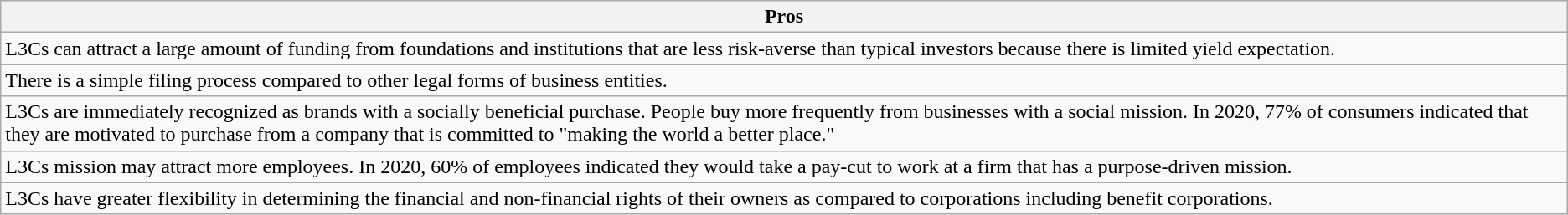<table class="wikitable">
<tr>
<th>Pros</th>
</tr>
<tr>
<td>L3Cs can attract a large amount of funding from foundations and institutions that are less risk-averse than typical investors because there is limited yield expectation.</td>
</tr>
<tr>
<td>There is a simple filing process compared to other legal forms of business entities.</td>
</tr>
<tr>
<td>L3Cs are immediately recognized as brands with a socially beneficial purchase. People buy more frequently from businesses with a social mission. In 2020, 77% of consumers indicated that they are motivated to purchase from a company that is committed to "making the world a better place."</td>
</tr>
<tr>
<td>L3Cs mission may attract more employees. In 2020, 60% of employees indicated they would take a pay-cut to work at a firm that has a purpose-driven mission.</td>
</tr>
<tr>
<td>L3Cs have greater flexibility in determining the financial and non-financial rights of their owners as compared to corporations including benefit corporations.</td>
</tr>
</table>
